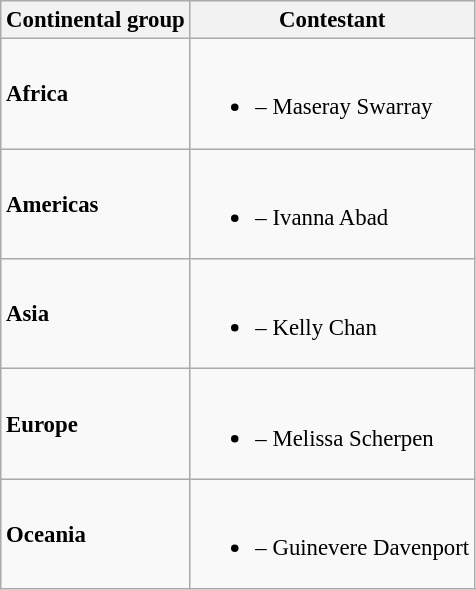<table class="wikitable sortable" style="font-size:95%;">
<tr>
<th>Continental group</th>
<th>Contestant</th>
</tr>
<tr>
<td><strong>Africa</strong></td>
<td><br><ul><li><strong></strong> – Maseray Swarray</li></ul></td>
</tr>
<tr>
<td><strong>Americas</strong></td>
<td><br><ul><li><strong></strong> – Ivanna Abad</li></ul></td>
</tr>
<tr>
<td><strong>Asia</strong></td>
<td><br><ul><li><strong></strong> – Kelly Chan</li></ul></td>
</tr>
<tr>
<td><strong>Europe</strong></td>
<td><br><ul><li><strong></strong> – Melissa Scherpen</li></ul></td>
</tr>
<tr>
<td><strong>Oceania</strong></td>
<td><br><ul><li><strong></strong> – Guinevere Davenport</li></ul></td>
</tr>
</table>
